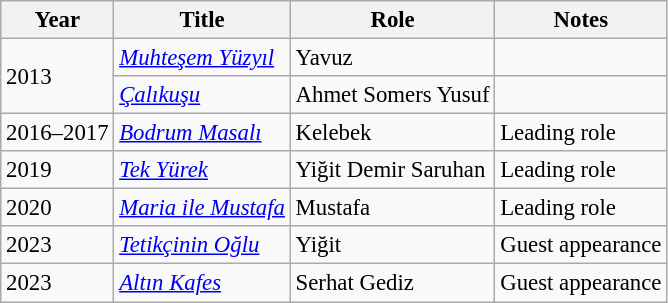<table class="wikitable" style="font-size: 95%;">
<tr>
<th>Year</th>
<th>Title</th>
<th>Role</th>
<th>Notes</th>
</tr>
<tr>
<td rowspan=2>2013</td>
<td><em><a href='#'>Muhteşem Yüzyıl</a></em></td>
<td>Yavuz</td>
<td></td>
</tr>
<tr>
<td><em><a href='#'>Çalıkuşu</a></em></td>
<td>Ahmet Somers Yusuf</td>
<td></td>
</tr>
<tr>
<td>2016–2017</td>
<td><em><a href='#'>Bodrum Masalı</a></em></td>
<td>Kelebek</td>
<td>Leading role</td>
</tr>
<tr>
<td>2019</td>
<td><em><a href='#'>Tek Yürek</a></em></td>
<td>Yiğit Demir Saruhan</td>
<td>Leading role</td>
</tr>
<tr>
<td>2020</td>
<td><em><a href='#'>Maria ile Mustafa</a></em></td>
<td>Mustafa</td>
<td>Leading role</td>
</tr>
<tr>
<td>2023</td>
<td><em><a href='#'>Tetikçinin Oğlu</a></em></td>
<td>Yiğit</td>
<td>Guest appearance</td>
</tr>
<tr>
<td>2023</td>
<td><em><a href='#'>Altın Kafes</a></em></td>
<td>Serhat Gediz</td>
<td>Guest appearance</td>
</tr>
</table>
